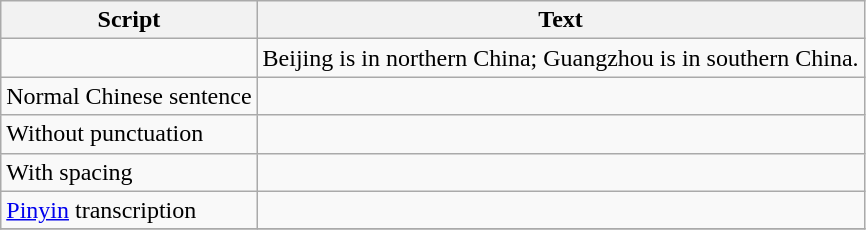<table class="wikitable">
<tr>
<th>Script</th>
<th>Text</th>
</tr>
<tr>
<td> </td>
<td>Beijing is in northern China; Guangzhou is in southern China.</td>
</tr>
<tr>
<td>Normal Chinese sentence</td>
<td></td>
</tr>
<tr>
<td>Without punctuation</td>
<td></td>
</tr>
<tr>
<td>With spacing</td>
<td></td>
</tr>
<tr>
<td><a href='#'>Pinyin</a> transcription</td>
<td></td>
</tr>
<tr>
</tr>
</table>
